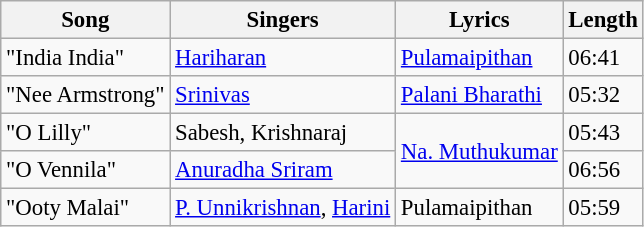<table class="wikitable" style="font-size: 95%;">
<tr>
<th>Song</th>
<th>Singers</th>
<th>Lyrics</th>
<th>Length</th>
</tr>
<tr>
<td>"India India"</td>
<td><a href='#'>Hariharan</a></td>
<td><a href='#'>Pulamaipithan</a></td>
<td>06:41</td>
</tr>
<tr>
<td>"Nee Armstrong"</td>
<td><a href='#'>Srinivas</a></td>
<td><a href='#'>Palani Bharathi</a></td>
<td>05:32</td>
</tr>
<tr>
<td>"O Lilly"</td>
<td>Sabesh, Krishnaraj</td>
<td rowspan=2><a href='#'>Na. Muthukumar</a></td>
<td>05:43</td>
</tr>
<tr>
<td>"O Vennila"</td>
<td><a href='#'>Anuradha Sriram</a></td>
<td>06:56</td>
</tr>
<tr>
<td>"Ooty Malai"</td>
<td><a href='#'>P. Unnikrishnan</a>, <a href='#'>Harini</a></td>
<td>Pulamaipithan</td>
<td>05:59</td>
</tr>
</table>
